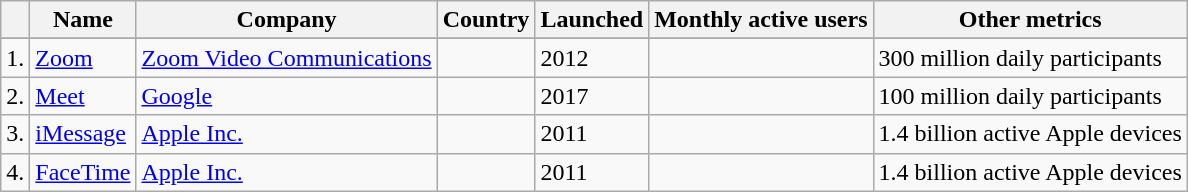<table class="wikitable sortable">
<tr>
<th></th>
<th>Name</th>
<th>Company</th>
<th>Country</th>
<th>Launched</th>
<th>Monthly active users</th>
<th>Other metrics</th>
</tr>
<tr>
</tr>
<tr>
<td align=center>1.</td>
<td><a href='#'>Zoom</a></td>
<td><a href='#'>Zoom Video Communications</a></td>
<td></td>
<td>2012</td>
<td></td>
<td>300 million daily participants</td>
</tr>
<tr>
<td align=center>2.</td>
<td><a href='#'>Meet</a></td>
<td><a href='#'>Google</a></td>
<td></td>
<td>2017</td>
<td></td>
<td>100 million daily participants</td>
</tr>
<tr>
<td align=center>3.</td>
<td><a href='#'>iMessage</a></td>
<td><a href='#'>Apple Inc.</a></td>
<td></td>
<td>2011</td>
<td></td>
<td>1.4 billion active Apple devices</td>
</tr>
<tr>
<td align=center>4.</td>
<td><a href='#'>FaceTime</a></td>
<td><a href='#'>Apple Inc.</a></td>
<td></td>
<td>2011</td>
<td></td>
<td>1.4 billion active Apple devices</td>
</tr>
</table>
